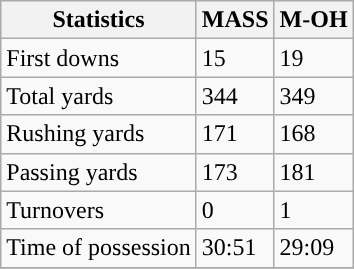<table class="wikitable" style="float: left;">
<tr>
<th>Statistics</th>
<th>MASS</th>
<th>M-OH</th>
</tr>
<tr>
<td>First downs</td>
<td>15</td>
<td>19</td>
</tr>
<tr>
<td>Total yards</td>
<td>344</td>
<td>349</td>
</tr>
<tr>
<td>Rushing yards</td>
<td>171</td>
<td>168</td>
</tr>
<tr>
<td>Passing yards</td>
<td>173</td>
<td>181</td>
</tr>
<tr>
<td>Turnovers</td>
<td>0</td>
<td>1</td>
</tr>
<tr>
<td>Time of possession</td>
<td>30:51</td>
<td>29:09</td>
</tr>
<tr>
</tr>
</table>
